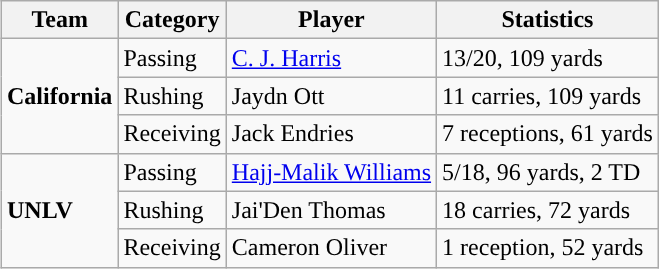<table class="wikitable" style="float: right;">
<tr>
<th>Team</th>
<th>Category</th>
<th>Player</th>
<th>Statistics</th>
</tr>
<tr>
<td rowspan=3><strong>California</strong></td>
<td>Passing</td>
<td><a href='#'>C. J. Harris</a></td>
<td>13/20, 109 yards</td>
</tr>
<tr>
<td>Rushing</td>
<td>Jaydn Ott</td>
<td>11 carries, 109 yards</td>
</tr>
<tr>
<td>Receiving</td>
<td>Jack Endries</td>
<td>7 receptions, 61 yards</td>
</tr>
<tr>
<td rowspan=3><strong>UNLV</strong></td>
<td>Passing</td>
<td><a href='#'>Hajj-Malik Williams</a></td>
<td>5/18, 96 yards, 2 TD</td>
</tr>
<tr>
<td>Rushing</td>
<td>Jai'Den Thomas</td>
<td>18 carries, 72 yards</td>
</tr>
<tr>
<td>Receiving</td>
<td>Cameron Oliver</td>
<td>1 reception, 52 yards</td>
</tr>
</table>
